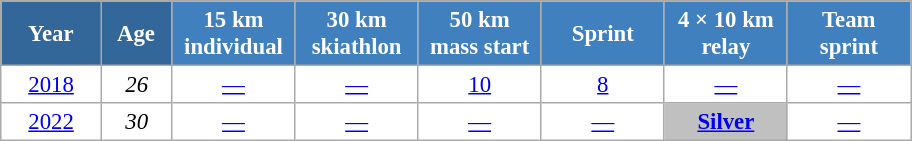<table class="wikitable" style="font-size:95%; text-align:center; border:grey solid 1px; border-collapse:collapse; background:#ffffff;">
<tr>
<th style="background-color:#369; color:white; width:60px;"> Year </th>
<th style="background-color:#369; color:white; width:40px;"> Age </th>
<th style="background-color:#4180be; color:white; width:75px;"> 15 km <br> individual </th>
<th style="background-color:#4180be; color:white; width:75px;"> 30 km <br> skiathlon </th>
<th style="background-color:#4180be; color:white; width:75px;"> 50 km <br> mass start </th>
<th style="background-color:#4180be; color:white; width:75px;"> Sprint </th>
<th style="background-color:#4180be; color:white; width:75px;"> 4 × 10 km <br> relay </th>
<th style="background-color:#4180be; color:white; width:75px;"> Team <br> sprint </th>
</tr>
<tr>
<td><a href='#'>2018</a></td>
<td><em>26</em></td>
<td><a href='#'>—</a></td>
<td><a href='#'>—</a></td>
<td><a href='#'>10</a></td>
<td><a href='#'>8</a></td>
<td><a href='#'>—</a></td>
<td><a href='#'>—</a></td>
</tr>
<tr>
<td><a href='#'>2022</a></td>
<td><em>30</em></td>
<td><a href='#'>—</a></td>
<td><a href='#'>—</a></td>
<td><a href='#'>—</a></td>
<td><a href='#'>—</a></td>
<td style="background:silver;"><a href='#'><strong>Silver</strong></a></td>
<td><a href='#'>—</a></td>
</tr>
</table>
